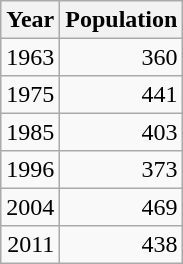<table class="wikitable" style="line-height:1.1em;">
<tr>
<th>Year</th>
<th>Population</th>
</tr>
<tr align="right">
<td>1963</td>
<td>360</td>
</tr>
<tr align="right">
<td>1975</td>
<td>441</td>
</tr>
<tr align="right">
<td>1985</td>
<td>403</td>
</tr>
<tr align="right">
<td>1996</td>
<td>373</td>
</tr>
<tr align="right">
<td>2004</td>
<td>469</td>
</tr>
<tr align="right">
<td>2011</td>
<td>438</td>
</tr>
</table>
